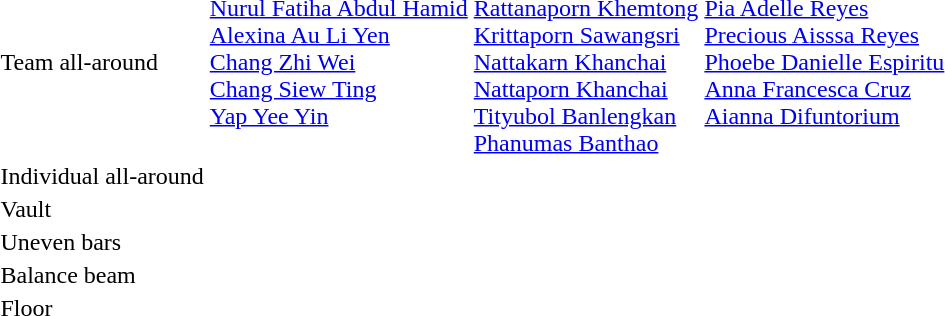<table>
<tr>
<td>Team all-around</td>
<td valign="top"><br><a href='#'>Nurul Fatiha Abdul Hamid</a><br><a href='#'>Alexina Au Li Yen</a><br><a href='#'>Chang Zhi Wei</a><br><a href='#'>Chang Siew Ting</a><br><a href='#'>Yap Yee Yin</a></td>
<td><br><a href='#'>Rattanaporn Khemtong</a><br><a href='#'>Krittaporn Sawangsri</a><br><a href='#'>Nattakarn Khanchai</a><br><a href='#'>Nattaporn Khanchai</a><br><a href='#'>Tityubol Banlengkan</a><br><a href='#'>Phanumas Banthao</a></td>
<td valign="top"><br><a href='#'>Pia Adelle Reyes</a><br><a href='#'>Precious Aisssa Reyes</a><br><a href='#'>Phoebe Danielle Espiritu</a><br><a href='#'>Anna Francesca Cruz</a><br><a href='#'>Aianna Difuntorium</a></td>
</tr>
<tr>
<td>Individual all-around</td>
<td></td>
<td></td>
<td></td>
</tr>
<tr>
<td>Vault</td>
<td></td>
<td></td>
<td></td>
</tr>
<tr>
<td>Uneven bars</td>
<td></td>
<td></td>
<td></td>
</tr>
<tr>
<td>Balance beam</td>
<td></td>
<td></td>
<td></td>
</tr>
<tr>
<td>Floor</td>
<td></td>
<td></td>
<td></td>
</tr>
</table>
